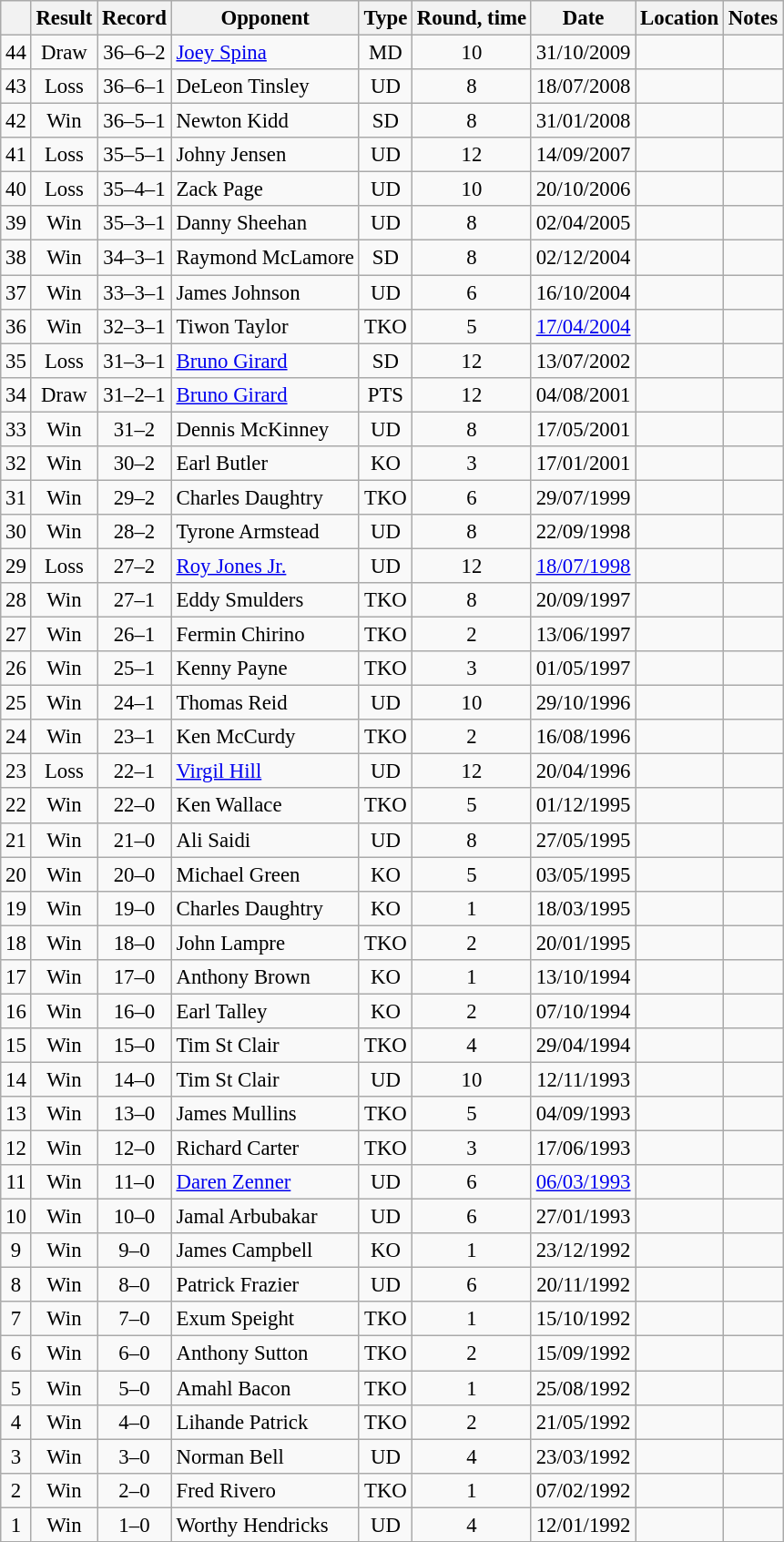<table class="wikitable" style="text-align:center; font-size:95%">
<tr>
<th></th>
<th>Result</th>
<th>Record</th>
<th>Opponent</th>
<th>Type</th>
<th>Round, time</th>
<th>Date</th>
<th>Location</th>
<th>Notes</th>
</tr>
<tr>
<td>44</td>
<td>Draw</td>
<td>36–6–2</td>
<td align=left> <a href='#'>Joey Spina</a></td>
<td>MD</td>
<td>10</td>
<td>31/10/2009</td>
<td align=left> </td>
<td align=left></td>
</tr>
<tr>
<td>43</td>
<td>Loss</td>
<td>36–6–1</td>
<td align=left> DeLeon Tinsley</td>
<td>UD</td>
<td>8</td>
<td>18/07/2008</td>
<td align=left> </td>
<td align=left></td>
</tr>
<tr>
<td>42</td>
<td>Win</td>
<td>36–5–1</td>
<td align=left> Newton Kidd</td>
<td>SD</td>
<td>8</td>
<td>31/01/2008</td>
<td align=left> </td>
<td align=left></td>
</tr>
<tr>
<td>41</td>
<td>Loss</td>
<td>35–5–1</td>
<td align=left> Johny Jensen</td>
<td>UD</td>
<td>12</td>
<td>14/09/2007</td>
<td align=left> </td>
<td align=left></td>
</tr>
<tr>
<td>40</td>
<td>Loss</td>
<td>35–4–1</td>
<td align=left> Zack Page</td>
<td>UD</td>
<td>10</td>
<td>20/10/2006</td>
<td align=left> </td>
<td align=left></td>
</tr>
<tr>
<td>39</td>
<td>Win</td>
<td>35–3–1</td>
<td align=left> Danny Sheehan</td>
<td>UD</td>
<td>8</td>
<td>02/04/2005</td>
<td align=left> </td>
<td align=left></td>
</tr>
<tr>
<td>38</td>
<td>Win</td>
<td>34–3–1</td>
<td align=left> Raymond McLamore</td>
<td>SD</td>
<td>8</td>
<td>02/12/2004</td>
<td align=left> </td>
<td align=left></td>
</tr>
<tr>
<td>37</td>
<td>Win</td>
<td>33–3–1</td>
<td align=left> James Johnson</td>
<td>UD</td>
<td>6</td>
<td>16/10/2004</td>
<td align=left> </td>
<td align=left></td>
</tr>
<tr>
<td>36</td>
<td>Win</td>
<td>32–3–1</td>
<td align=left> Tiwon Taylor</td>
<td>TKO</td>
<td>5</td>
<td><a href='#'>17/04/2004</a></td>
<td align=left> </td>
<td align=left></td>
</tr>
<tr>
<td>35</td>
<td>Loss</td>
<td>31–3–1</td>
<td align=left> <a href='#'>Bruno Girard</a></td>
<td>SD</td>
<td>12</td>
<td>13/07/2002</td>
<td align=left> </td>
<td align=left></td>
</tr>
<tr>
<td>34</td>
<td>Draw</td>
<td>31–2–1</td>
<td align=left> <a href='#'>Bruno Girard</a></td>
<td>PTS</td>
<td>12</td>
<td>04/08/2001</td>
<td align=left> </td>
<td align=left></td>
</tr>
<tr>
<td>33</td>
<td>Win</td>
<td>31–2</td>
<td align=left> Dennis McKinney</td>
<td>UD</td>
<td>8</td>
<td>17/05/2001</td>
<td align=left> </td>
<td align=left></td>
</tr>
<tr>
<td>32</td>
<td>Win</td>
<td>30–2</td>
<td align=left> Earl Butler</td>
<td>KO</td>
<td>3</td>
<td>17/01/2001</td>
<td align=left> </td>
<td align=left></td>
</tr>
<tr>
<td>31</td>
<td>Win</td>
<td>29–2</td>
<td align=left> Charles Daughtry</td>
<td>TKO</td>
<td>6</td>
<td>29/07/1999</td>
<td align=left> </td>
<td align=left></td>
</tr>
<tr>
<td>30</td>
<td>Win</td>
<td>28–2</td>
<td align=left> Tyrone Armstead</td>
<td>UD</td>
<td>8</td>
<td>22/09/1998</td>
<td align=left> </td>
<td align=left></td>
</tr>
<tr>
<td>29</td>
<td>Loss</td>
<td>27–2</td>
<td align=left> <a href='#'>Roy Jones Jr.</a></td>
<td>UD</td>
<td>12</td>
<td><a href='#'>18/07/1998</a></td>
<td align=left> </td>
<td align=left></td>
</tr>
<tr>
<td>28</td>
<td>Win</td>
<td>27–1</td>
<td align=left> Eddy Smulders</td>
<td>TKO</td>
<td>8</td>
<td>20/09/1997</td>
<td align=left> </td>
<td align=left></td>
</tr>
<tr>
<td>27</td>
<td>Win</td>
<td>26–1</td>
<td align=left> Fermin Chirino</td>
<td>TKO</td>
<td>2</td>
<td>13/06/1997</td>
<td align=left> </td>
<td align=left></td>
</tr>
<tr>
<td>26</td>
<td>Win</td>
<td>25–1</td>
<td align=left> Kenny Payne</td>
<td>TKO</td>
<td>3</td>
<td>01/05/1997</td>
<td align=left> </td>
<td align=left></td>
</tr>
<tr>
<td>25</td>
<td>Win</td>
<td>24–1</td>
<td align=left> Thomas Reid</td>
<td>UD</td>
<td>10</td>
<td>29/10/1996</td>
<td align=left> </td>
<td align=left></td>
</tr>
<tr>
<td>24</td>
<td>Win</td>
<td>23–1</td>
<td align=left> Ken McCurdy</td>
<td>TKO</td>
<td>2</td>
<td>16/08/1996</td>
<td align=left> </td>
<td align=left></td>
</tr>
<tr>
<td>23</td>
<td>Loss</td>
<td>22–1</td>
<td align=left> <a href='#'>Virgil Hill</a></td>
<td>UD</td>
<td>12</td>
<td>20/04/1996</td>
<td align=left> </td>
<td align=left></td>
</tr>
<tr>
<td>22</td>
<td>Win</td>
<td>22–0</td>
<td align=left> Ken Wallace</td>
<td>TKO</td>
<td>5</td>
<td>01/12/1995</td>
<td align=left> </td>
<td align=left></td>
</tr>
<tr>
<td>21</td>
<td>Win</td>
<td>21–0</td>
<td align=left> Ali Saidi</td>
<td>UD</td>
<td>8</td>
<td>27/05/1995</td>
<td align=left> </td>
<td align=left></td>
</tr>
<tr>
<td>20</td>
<td>Win</td>
<td>20–0</td>
<td align=left> Michael Green</td>
<td>KO</td>
<td>5</td>
<td>03/05/1995</td>
<td align=left> </td>
<td align=left></td>
</tr>
<tr>
<td>19</td>
<td>Win</td>
<td>19–0</td>
<td align=left> Charles Daughtry</td>
<td>KO</td>
<td>1</td>
<td>18/03/1995</td>
<td align=left> </td>
<td align=left></td>
</tr>
<tr>
<td>18</td>
<td>Win</td>
<td>18–0</td>
<td align=left> John Lampre</td>
<td>TKO</td>
<td>2</td>
<td>20/01/1995</td>
<td align=left> </td>
<td align=left></td>
</tr>
<tr>
<td>17</td>
<td>Win</td>
<td>17–0</td>
<td align=left> Anthony Brown</td>
<td>KO</td>
<td>1</td>
<td>13/10/1994</td>
<td align=left> </td>
<td align=left></td>
</tr>
<tr>
<td>16</td>
<td>Win</td>
<td>16–0</td>
<td align=left> Earl Talley</td>
<td>KO</td>
<td>2</td>
<td>07/10/1994</td>
<td align=left> </td>
<td align=left></td>
</tr>
<tr>
<td>15</td>
<td>Win</td>
<td>15–0</td>
<td align=left> Tim St Clair</td>
<td>TKO</td>
<td>4</td>
<td>29/04/1994</td>
<td align=left> </td>
<td align=left></td>
</tr>
<tr>
<td>14</td>
<td>Win</td>
<td>14–0</td>
<td align=left> Tim St Clair</td>
<td>UD</td>
<td>10</td>
<td>12/11/1993</td>
<td align=left> </td>
<td align=left></td>
</tr>
<tr>
<td>13</td>
<td>Win</td>
<td>13–0</td>
<td align=left> James Mullins</td>
<td>TKO</td>
<td>5</td>
<td>04/09/1993</td>
<td align=left> </td>
<td align=left></td>
</tr>
<tr>
<td>12</td>
<td>Win</td>
<td>12–0</td>
<td align=left> Richard Carter</td>
<td>TKO</td>
<td>3</td>
<td>17/06/1993</td>
<td align=left> </td>
<td align=left></td>
</tr>
<tr>
<td>11</td>
<td>Win</td>
<td>11–0</td>
<td align=left> <a href='#'>Daren Zenner</a></td>
<td>UD</td>
<td>6</td>
<td><a href='#'>06/03/1993</a></td>
<td align=left> </td>
<td align=left></td>
</tr>
<tr>
<td>10</td>
<td>Win</td>
<td>10–0</td>
<td align=left> Jamal Arbubakar</td>
<td>UD</td>
<td>6</td>
<td>27/01/1993</td>
<td align=left> </td>
<td align=left></td>
</tr>
<tr>
<td>9</td>
<td>Win</td>
<td>9–0</td>
<td align=left> James Campbell</td>
<td>KO</td>
<td>1</td>
<td>23/12/1992</td>
<td align=left> </td>
<td align=left></td>
</tr>
<tr>
<td>8</td>
<td>Win</td>
<td>8–0</td>
<td align=left> Patrick Frazier</td>
<td>UD</td>
<td>6</td>
<td>20/11/1992</td>
<td align=left> </td>
<td align=left></td>
</tr>
<tr>
<td>7</td>
<td>Win</td>
<td>7–0</td>
<td align=left> Exum Speight</td>
<td>TKO</td>
<td>1</td>
<td>15/10/1992</td>
<td align=left> </td>
<td align=left></td>
</tr>
<tr>
<td>6</td>
<td>Win</td>
<td>6–0</td>
<td align=left> Anthony Sutton</td>
<td>TKO</td>
<td>2</td>
<td>15/09/1992</td>
<td align=left> </td>
<td align=left></td>
</tr>
<tr>
<td>5</td>
<td>Win</td>
<td>5–0</td>
<td align=left> Amahl Bacon</td>
<td>TKO</td>
<td>1</td>
<td>25/08/1992</td>
<td align=left> </td>
<td align=left></td>
</tr>
<tr>
<td>4</td>
<td>Win</td>
<td>4–0</td>
<td align=left> Lihande Patrick</td>
<td>TKO</td>
<td>2</td>
<td>21/05/1992</td>
<td align=left> </td>
<td align=left></td>
</tr>
<tr>
<td>3</td>
<td>Win</td>
<td>3–0</td>
<td align=left> Norman Bell</td>
<td>UD</td>
<td>4</td>
<td>23/03/1992</td>
<td align=left> </td>
<td align=left></td>
</tr>
<tr>
<td>2</td>
<td>Win</td>
<td>2–0</td>
<td align=left> Fred Rivero</td>
<td>TKO</td>
<td>1</td>
<td>07/02/1992</td>
<td align=left> </td>
<td align=left></td>
</tr>
<tr>
<td>1</td>
<td>Win</td>
<td>1–0</td>
<td align=left> Worthy Hendricks</td>
<td>UD</td>
<td>4</td>
<td>12/01/1992</td>
<td align=left> </td>
<td align=left></td>
</tr>
</table>
